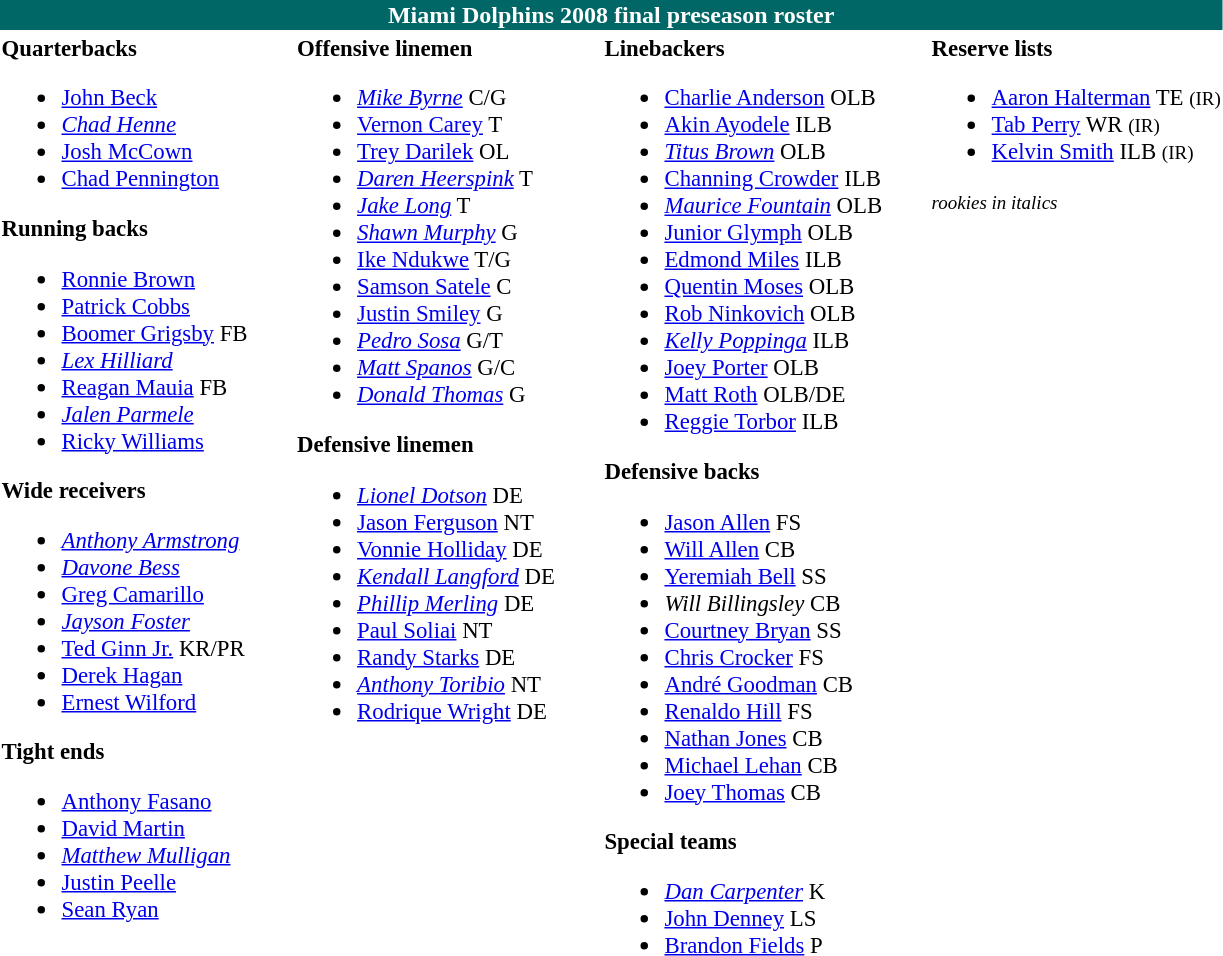<table class="toccolours" style="text-align: left;">
<tr>
<th colspan="9" style="background:#066; color:white; text-align:center;">Miami Dolphins 2008 final preseason roster</th>
</tr>
<tr>
<td style="font-size:95%; vertical-align:top;"><strong>Quarterbacks</strong><br><ul><li> <a href='#'>John Beck</a></li><li> <em><a href='#'>Chad Henne</a></em></li><li> <a href='#'>Josh McCown</a></li><li> <a href='#'>Chad Pennington</a></li></ul><strong>Running backs</strong><ul><li> <a href='#'>Ronnie Brown</a></li><li> <a href='#'>Patrick Cobbs</a></li><li> <a href='#'>Boomer Grigsby</a> FB</li><li> <em><a href='#'>Lex Hilliard</a></em></li><li> <a href='#'>Reagan Mauia</a> FB</li><li> <em><a href='#'>Jalen Parmele</a></em></li><li> <a href='#'>Ricky Williams</a></li></ul><strong>Wide receivers</strong><ul><li> <em><a href='#'>Anthony Armstrong</a></em></li><li> <em><a href='#'>Davone Bess</a></em></li><li> <a href='#'>Greg Camarillo</a></li><li> <em><a href='#'>Jayson Foster</a></em></li><li> <a href='#'>Ted Ginn Jr.</a> KR/PR</li><li> <a href='#'>Derek Hagan</a></li><li> <a href='#'>Ernest Wilford</a></li></ul><strong>Tight ends</strong><ul><li> <a href='#'>Anthony Fasano</a></li><li> <a href='#'>David Martin</a></li><li> <em><a href='#'>Matthew Mulligan</a></em></li><li> <a href='#'>Justin Peelle</a></li><li> <a href='#'>Sean Ryan</a></li></ul></td>
<td style="width: 25px;"></td>
<td style="font-size:95%; vertical-align:top;"><strong>Offensive linemen</strong><br><ul><li> <em><a href='#'>Mike Byrne</a></em> C/G</li><li> <a href='#'>Vernon Carey</a> T</li><li> <a href='#'>Trey Darilek</a> OL</li><li> <em><a href='#'>Daren Heerspink</a></em> T</li><li> <em><a href='#'>Jake Long</a></em> T</li><li> <em><a href='#'>Shawn Murphy</a></em> G</li><li> <a href='#'>Ike Ndukwe</a> T/G</li><li> <a href='#'>Samson Satele</a> C</li><li> <a href='#'>Justin Smiley</a> G</li><li> <em><a href='#'>Pedro Sosa</a></em> G/T</li><li> <em><a href='#'>Matt Spanos</a></em> G/C</li><li> <em><a href='#'>Donald Thomas</a></em> G</li></ul><strong>Defensive linemen</strong><ul><li> <em><a href='#'>Lionel Dotson</a></em> DE</li><li> <a href='#'>Jason Ferguson</a> NT</li><li> <a href='#'>Vonnie Holliday</a> DE</li><li> <em><a href='#'>Kendall Langford</a></em> DE</li><li> <em><a href='#'>Phillip Merling</a></em> DE</li><li> <a href='#'>Paul Soliai</a> NT</li><li> <a href='#'>Randy Starks</a> DE</li><li> <em><a href='#'>Anthony Toribio</a></em> NT</li><li> <a href='#'>Rodrique Wright</a> DE</li></ul></td>
<td style="width: 25px;"></td>
<td style="font-size:95%; vertical-align:top;"><strong>Linebackers</strong><br><ul><li> <a href='#'>Charlie Anderson</a> OLB</li><li> <a href='#'>Akin Ayodele</a> ILB</li><li> <em><a href='#'>Titus Brown</a></em> OLB</li><li> <a href='#'>Channing Crowder</a> ILB</li><li> <em><a href='#'>Maurice Fountain</a></em> OLB</li><li> <a href='#'>Junior Glymph</a> OLB</li><li> <a href='#'>Edmond Miles</a> ILB</li><li> <a href='#'>Quentin Moses</a> OLB</li><li> <a href='#'>Rob Ninkovich</a> OLB</li><li> <em><a href='#'>Kelly Poppinga</a></em> ILB</li><li> <a href='#'>Joey Porter</a> OLB</li><li> <a href='#'>Matt Roth</a> OLB/DE</li><li> <a href='#'>Reggie Torbor</a> ILB</li></ul><strong>Defensive backs</strong><ul><li> <a href='#'>Jason Allen</a> FS</li><li> <a href='#'>Will Allen</a> CB</li><li> <a href='#'>Yeremiah Bell</a> SS</li><li> <em>Will Billingsley</em> CB</li><li> <a href='#'>Courtney Bryan</a> SS</li><li> <a href='#'>Chris Crocker</a> FS</li><li> <a href='#'>André Goodman</a> CB</li><li> <a href='#'>Renaldo Hill</a> FS</li><li> <a href='#'>Nathan Jones</a> CB</li><li> <a href='#'>Michael Lehan</a> CB</li><li> <a href='#'>Joey Thomas</a> CB</li></ul><strong>Special teams</strong><ul><li> <em><a href='#'>Dan Carpenter</a></em> K</li><li> <a href='#'>John Denney</a> LS</li><li> <a href='#'>Brandon Fields</a> P</li></ul></td>
<td style="width: 25px;"></td>
<td style="font-size:95%; vertical-align:top;"><strong>Reserve lists</strong><br><ul><li> <a href='#'>Aaron Halterman</a> TE <small>(IR)</small> </li><li> <a href='#'>Tab Perry</a> WR <small>(IR)</small> </li><li> <a href='#'>Kelvin Smith</a> ILB <small>(IR)</small> </li></ul><small><em>rookies in italics</em><br></small></td>
</tr>
</table>
